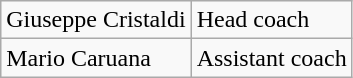<table class="wikitable">
<tr>
<td> Giuseppe Cristaldi</td>
<td>Head coach</td>
</tr>
<tr>
<td> Mario Caruana</td>
<td>Assistant coach</td>
</tr>
</table>
